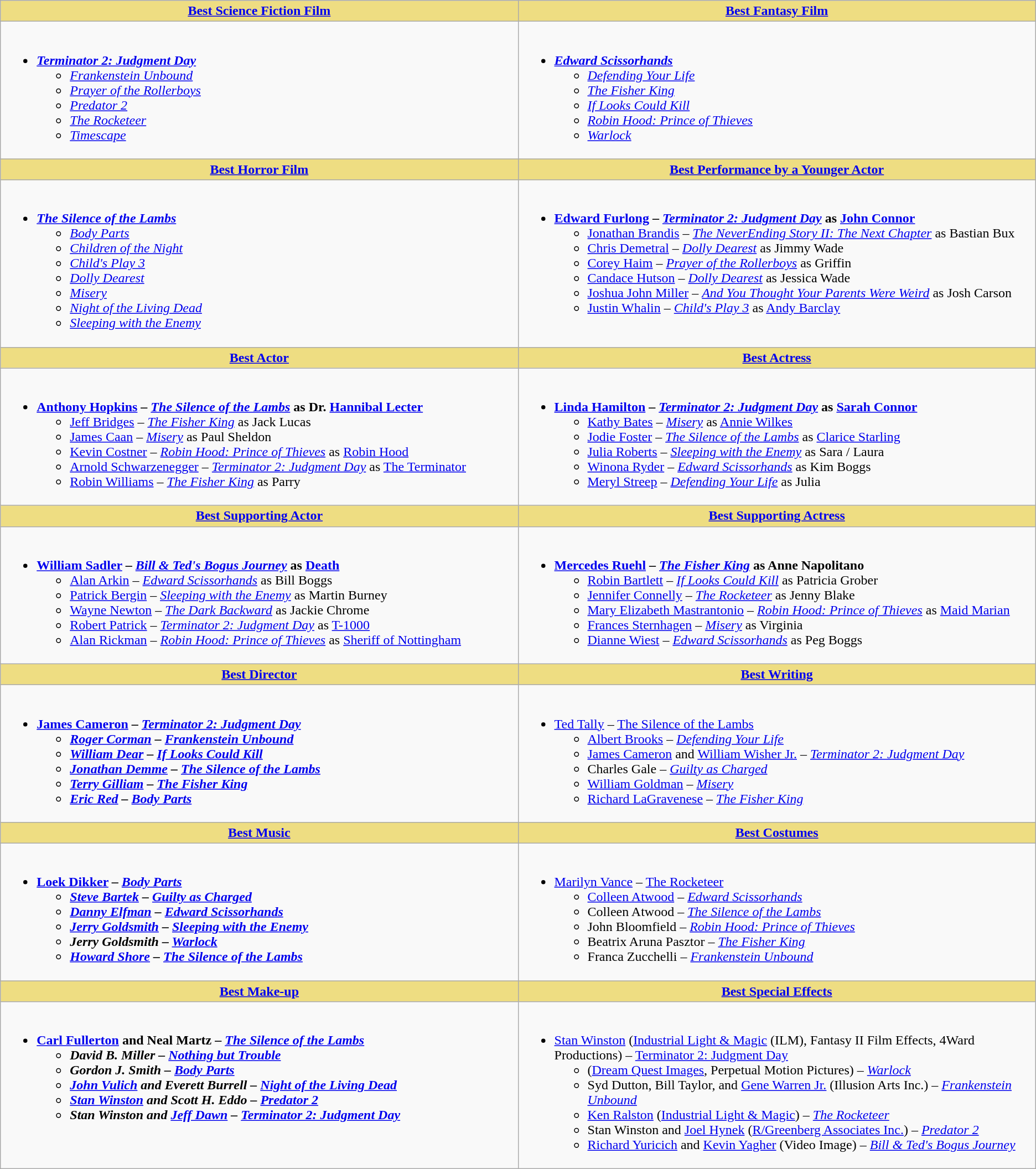<table class=wikitable>
<tr>
<th style="background:#EEDD82; width:50%"><a href='#'>Best Science Fiction Film</a></th>
<th style="background:#EEDD82; width:50%"><a href='#'>Best Fantasy Film</a></th>
</tr>
<tr>
<td valign="top"><br><ul><li><strong><em><a href='#'>Terminator 2: Judgment Day</a></em></strong><ul><li><em><a href='#'>Frankenstein Unbound</a></em></li><li><em><a href='#'>Prayer of the Rollerboys</a></em></li><li><em><a href='#'>Predator 2</a></em></li><li><em><a href='#'>The Rocketeer</a></em></li><li><em><a href='#'>Timescape</a></em></li></ul></li></ul></td>
<td valign="top"><br><ul><li><strong><em><a href='#'>Edward Scissorhands</a></em></strong><ul><li><em><a href='#'>Defending Your Life</a></em></li><li><em><a href='#'>The Fisher King</a></em></li><li><em><a href='#'>If Looks Could Kill</a></em></li><li><em><a href='#'>Robin Hood: Prince of Thieves</a></em></li><li><em><a href='#'>Warlock</a></em></li></ul></li></ul></td>
</tr>
<tr>
<th style="background:#EEDD82; width:50%"><a href='#'>Best Horror Film</a></th>
<th style="background:#EEDD82; width:50%"><a href='#'>Best Performance by a Younger Actor</a></th>
</tr>
<tr>
<td valign="top"><br><ul><li><strong><em><a href='#'>The Silence of the Lambs</a></em></strong><ul><li><em><a href='#'>Body Parts</a></em></li><li><em><a href='#'>Children of the Night</a></em></li><li><em><a href='#'>Child's Play 3</a></em></li><li><em><a href='#'>Dolly Dearest</a></em></li><li><em><a href='#'>Misery</a></em></li><li><em><a href='#'>Night of the Living Dead</a></em></li><li><em><a href='#'>Sleeping with the Enemy</a></em></li></ul></li></ul></td>
<td valign="top"><br><ul><li><strong><a href='#'>Edward Furlong</a> – <em><a href='#'>Terminator 2: Judgment Day</a></em> as <a href='#'>John Connor</a></strong><ul><li><a href='#'>Jonathan Brandis</a> – <em><a href='#'>The NeverEnding Story II: The Next Chapter</a></em> as Bastian Bux</li><li><a href='#'>Chris Demetral</a> – <em><a href='#'>Dolly Dearest</a></em> as Jimmy Wade</li><li><a href='#'>Corey Haim</a> – <em><a href='#'>Prayer of the Rollerboys</a></em> as Griffin</li><li><a href='#'>Candace Hutson</a> – <em><a href='#'>Dolly Dearest</a></em> as Jessica Wade</li><li><a href='#'>Joshua John Miller</a> – <em><a href='#'>And You Thought Your Parents Were Weird</a></em> as Josh Carson</li><li><a href='#'>Justin Whalin</a> – <em><a href='#'>Child's Play 3</a></em> as <a href='#'>Andy Barclay</a></li></ul></li></ul></td>
</tr>
<tr>
<th style="background:#EEDD82; width:50%"><a href='#'>Best Actor</a></th>
<th style="background:#EEDD82; width:50%"><a href='#'>Best Actress</a></th>
</tr>
<tr>
<td valign="top"><br><ul><li><strong><a href='#'>Anthony Hopkins</a> – <em><a href='#'>The Silence of the Lambs</a></em> as Dr. <a href='#'>Hannibal Lecter</a></strong><ul><li><a href='#'>Jeff Bridges</a> – <em><a href='#'>The Fisher King</a></em> as Jack Lucas</li><li><a href='#'>James Caan</a> – <em><a href='#'>Misery</a></em> as Paul Sheldon</li><li><a href='#'>Kevin Costner</a> – <em><a href='#'>Robin Hood: Prince of Thieves</a></em> as <a href='#'>Robin Hood</a></li><li><a href='#'>Arnold Schwarzenegger</a> – <em><a href='#'>Terminator 2: Judgment Day</a></em> as <a href='#'>The Terminator</a></li><li><a href='#'>Robin Williams</a> – <em><a href='#'>The Fisher King</a></em> as Parry</li></ul></li></ul></td>
<td valign="top"><br><ul><li><strong><a href='#'>Linda Hamilton</a> – <em><a href='#'>Terminator 2: Judgment Day</a></em> as <a href='#'>Sarah Connor</a></strong><ul><li><a href='#'>Kathy Bates</a> – <em><a href='#'>Misery</a></em> as <a href='#'>Annie Wilkes</a></li><li><a href='#'>Jodie Foster</a> – <em><a href='#'>The Silence of the Lambs</a></em> as <a href='#'>Clarice Starling</a></li><li><a href='#'>Julia Roberts</a> – <em><a href='#'>Sleeping with the Enemy</a></em> as Sara / Laura</li><li><a href='#'>Winona Ryder</a> – <em><a href='#'>Edward Scissorhands</a></em> as Kim Boggs</li><li><a href='#'>Meryl Streep</a> – <em><a href='#'>Defending Your Life</a></em> as Julia</li></ul></li></ul></td>
</tr>
<tr>
<th style="background:#EEDD82; width:50%"><a href='#'>Best Supporting Actor</a></th>
<th style="background:#EEDD82; width:50%"><a href='#'>Best Supporting Actress</a></th>
</tr>
<tr>
<td valign="top"><br><ul><li><strong><a href='#'>William Sadler</a> – <em><a href='#'>Bill & Ted's Bogus Journey</a></em> as <a href='#'>Death</a></strong><ul><li><a href='#'>Alan Arkin</a> – <em><a href='#'>Edward Scissorhands</a></em> as Bill Boggs</li><li><a href='#'>Patrick Bergin</a> – <em><a href='#'>Sleeping with the Enemy</a></em> as Martin Burney</li><li><a href='#'>Wayne Newton</a> – <em><a href='#'>The Dark Backward</a></em> as Jackie Chrome</li><li><a href='#'>Robert Patrick</a> – <em><a href='#'>Terminator 2: Judgment Day</a></em> as <a href='#'>T-1000</a></li><li><a href='#'>Alan Rickman</a> – <em><a href='#'>Robin Hood: Prince of Thieves</a></em> as <a href='#'>Sheriff of Nottingham</a></li></ul></li></ul></td>
<td valign="top"><br><ul><li><strong><a href='#'>Mercedes Ruehl</a> – <em><a href='#'>The Fisher King</a></em> as Anne Napolitano</strong><ul><li><a href='#'>Robin Bartlett</a> – <em><a href='#'>If Looks Could Kill</a></em> as Patricia Grober</li><li><a href='#'>Jennifer Connelly</a> – <em><a href='#'>The Rocketeer</a></em> as Jenny Blake</li><li><a href='#'>Mary Elizabeth Mastrantonio</a> – <em><a href='#'>Robin Hood: Prince of Thieves</a></em> as <a href='#'>Maid Marian</a></li><li><a href='#'>Frances Sternhagen</a> – <em><a href='#'>Misery</a></em> as Virginia</li><li><a href='#'>Dianne Wiest</a> – <em><a href='#'>Edward Scissorhands</a></em> as Peg Boggs</li></ul></li></ul></td>
</tr>
<tr>
<th style="background:#EEDD82; width:50%"><a href='#'>Best Director</a></th>
<th style="background:#EEDD82; width:50%"><a href='#'>Best Writing</a></th>
</tr>
<tr>
<td valign="top"><br><ul><li><strong><a href='#'>James Cameron</a> – <em><a href='#'>Terminator 2: Judgment Day</a><strong><em><ul><li><a href='#'>Roger Corman</a> – </em><a href='#'>Frankenstein Unbound</a><em></li><li><a href='#'>William Dear</a> – </em><a href='#'>If Looks Could Kill</a><em></li><li><a href='#'>Jonathan Demme</a> – </em><a href='#'>The Silence of the Lambs</a><em></li><li><a href='#'>Terry Gilliam</a> – </em><a href='#'>The Fisher King</a><em></li><li><a href='#'>Eric Red</a> – </em><a href='#'>Body Parts</a><em></li></ul></li></ul></td>
<td valign="top"><br><ul><li></strong><a href='#'>Ted Tally</a> – </em><a href='#'>The Silence of the Lambs</a></em></strong><ul><li><a href='#'>Albert Brooks</a> – <em><a href='#'>Defending Your Life</a></em></li><li><a href='#'>James Cameron</a> and <a href='#'>William Wisher Jr.</a> – <em><a href='#'>Terminator 2: Judgment Day</a></em></li><li>Charles Gale – <em><a href='#'>Guilty as Charged</a></em></li><li><a href='#'>William Goldman</a> – <em><a href='#'>Misery</a></em></li><li><a href='#'>Richard LaGravenese</a> – <em><a href='#'>The Fisher King</a></em></li></ul></li></ul></td>
</tr>
<tr>
<th style="background:#EEDD82; width:50%"><a href='#'>Best Music</a></th>
<th style="background:#EEDD82; width:50%"><a href='#'>Best Costumes</a></th>
</tr>
<tr>
<td valign="top"><br><ul><li><strong><a href='#'>Loek Dikker</a> – <em><a href='#'>Body Parts</a><strong><em><ul><li><a href='#'>Steve Bartek</a> – </em><a href='#'>Guilty as Charged</a><em></li><li><a href='#'>Danny Elfman</a> – </em><a href='#'>Edward Scissorhands</a><em></li><li><a href='#'>Jerry Goldsmith</a> – </em><a href='#'>Sleeping with the Enemy</a><em></li><li>Jerry Goldsmith – </em><a href='#'>Warlock</a><em></li><li><a href='#'>Howard Shore</a> – </em><a href='#'>The Silence of the Lambs</a><em></li></ul></li></ul></td>
<td valign="top"><br><ul><li></strong><a href='#'>Marilyn Vance</a> – </em><a href='#'>The Rocketeer</a></em></strong><ul><li><a href='#'>Colleen Atwood</a> – <em><a href='#'>Edward Scissorhands</a></em></li><li>Colleen Atwood – <em><a href='#'>The Silence of the Lambs</a></em></li><li>John Bloomfield – <em><a href='#'>Robin Hood: Prince of Thieves</a></em></li><li>Beatrix Aruna Pasztor – <em><a href='#'>The Fisher King</a></em></li><li>Franca Zucchelli – <em><a href='#'>Frankenstein Unbound</a></em></li></ul></li></ul></td>
</tr>
<tr>
<th style="background:#EEDD82; width:50%"><a href='#'>Best Make-up</a></th>
<th style="background:#EEDD82; width:50%"><a href='#'>Best Special Effects</a></th>
</tr>
<tr>
<td valign="top"><br><ul><li><strong><a href='#'>Carl Fullerton</a> and Neal Martz – <em><a href='#'>The Silence of the Lambs</a><strong><em><ul><li>David B. Miller – </em><a href='#'>Nothing but Trouble</a><em></li><li>Gordon J. Smith – </em><a href='#'>Body Parts</a><em></li><li><a href='#'>John Vulich</a> and Everett Burrell – </em><a href='#'>Night of the Living Dead</a><em></li><li><a href='#'>Stan Winston</a> and Scott H. Eddo – </em><a href='#'>Predator 2</a><em></li><li>Stan Winston and <a href='#'>Jeff Dawn</a> – </em><a href='#'>Terminator 2: Judgment Day</a><em></li></ul></li></ul></td>
<td valign="top"><br><ul><li></strong><a href='#'>Stan Winston</a> (<a href='#'>Industrial Light & Magic</a> (ILM), Fantasy II Film Effects, 4Ward Productions) – </em><a href='#'>Terminator 2: Judgment Day</a></em></strong><ul><li>(<a href='#'>Dream Quest Images</a>, Perpetual Motion Pictures) – <em><a href='#'>Warlock</a></em></li><li>Syd Dutton, Bill Taylor, and <a href='#'>Gene Warren Jr.</a> (Illusion Arts Inc.) – <em><a href='#'>Frankenstein Unbound</a></em></li><li><a href='#'>Ken Ralston</a> (<a href='#'>Industrial Light & Magic</a>) – <em><a href='#'>The Rocketeer</a></em></li><li>Stan Winston and <a href='#'>Joel Hynek</a> (<a href='#'>R/Greenberg Associates Inc.</a>) – <em><a href='#'>Predator 2</a></em></li><li><a href='#'>Richard Yuricich</a> and <a href='#'>Kevin Yagher</a> (Video Image) – <em><a href='#'>Bill & Ted's Bogus Journey</a></em></li></ul></li></ul></td>
</tr>
</table>
